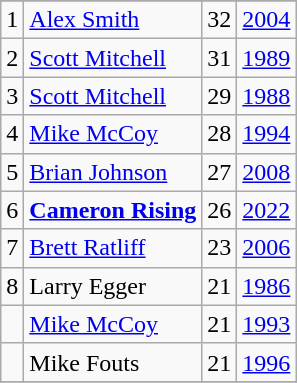<table class="wikitable">
<tr>
</tr>
<tr>
<td>1</td>
<td><a href='#'>Alex Smith</a></td>
<td>32</td>
<td><a href='#'>2004</a></td>
</tr>
<tr>
<td>2</td>
<td><a href='#'>Scott Mitchell</a></td>
<td>31</td>
<td><a href='#'>1989</a></td>
</tr>
<tr>
<td>3</td>
<td><a href='#'>Scott Mitchell</a></td>
<td>29</td>
<td><a href='#'>1988</a></td>
</tr>
<tr>
<td>4</td>
<td><a href='#'>Mike McCoy</a></td>
<td>28</td>
<td><a href='#'>1994</a></td>
</tr>
<tr>
<td>5</td>
<td><a href='#'>Brian Johnson</a></td>
<td>27</td>
<td><a href='#'>2008</a></td>
</tr>
<tr>
<td>6</td>
<td><strong><a href='#'>Cameron Rising</a></strong></td>
<td>26</td>
<td><a href='#'>2022</a></td>
</tr>
<tr>
<td>7</td>
<td><a href='#'>Brett Ratliff</a></td>
<td>23</td>
<td><a href='#'>2006</a></td>
</tr>
<tr>
<td>8</td>
<td>Larry Egger</td>
<td>21</td>
<td><a href='#'>1986</a></td>
</tr>
<tr>
<td></td>
<td><a href='#'>Mike McCoy</a></td>
<td>21</td>
<td><a href='#'>1993</a></td>
</tr>
<tr>
<td></td>
<td>Mike Fouts</td>
<td>21</td>
<td><a href='#'>1996</a></td>
</tr>
<tr>
</tr>
</table>
